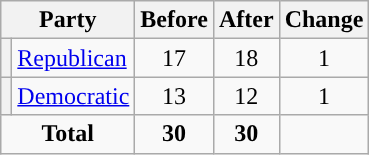<table class="wikitable" style="text-align:center;">
<tr>
<th colspan="2">Party</th>
<th>Before</th>
<th>After</th>
<th>Change</th>
</tr>
<tr>
<th style="background-color:"></th>
<td style="text-align:left;"><a href='#'>Republican</a></td>
<td>17</td>
<td>18</td>
<td> 1</td>
</tr>
<tr>
<th style="background-color:"></th>
<td style="text-align:left;"><a href='#'>Democratic</a></td>
<td>13</td>
<td>12</td>
<td> 1</td>
</tr>
<tr>
<td colspan="2"><strong>Total</strong></td>
<td><strong>30</strong></td>
<td><strong>30</strong></td>
<td></td>
</tr>
</table>
